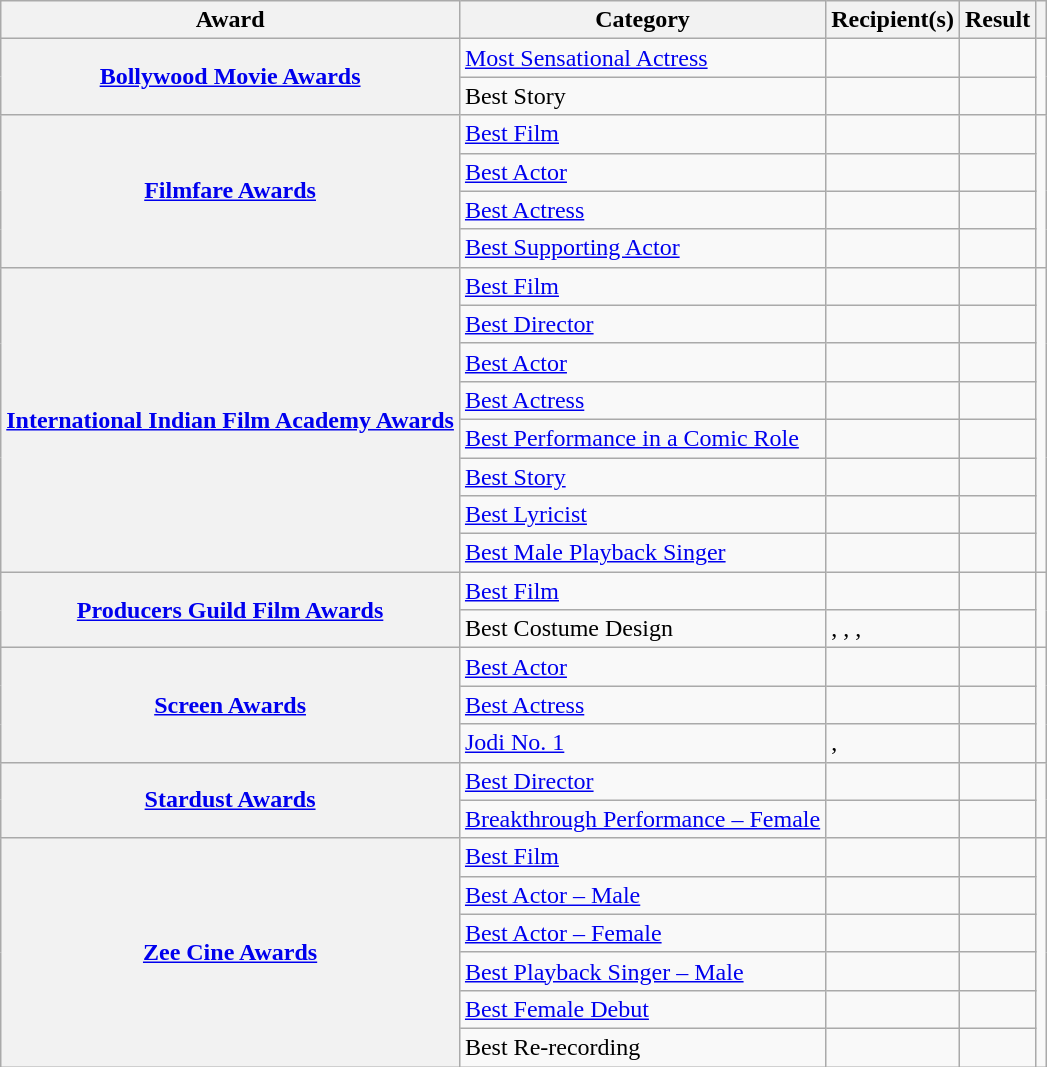<table class="wikitable plainrowheaders sortable">
<tr>
<th scope="col">Award</th>
<th scope="col">Category</th>
<th scope="col">Recipient(s)</th>
<th scope="col">Result</th>
<th scope="col" class="unsortable"></th>
</tr>
<tr>
<th scope="row" rowspan="2"><a href='#'>Bollywood Movie Awards</a></th>
<td><a href='#'>Most Sensational Actress</a></td>
<td></td>
<td></td>
<td style="text-align:center;" rowspan="2"></td>
</tr>
<tr>
<td>Best Story</td>
<td></td>
<td></td>
</tr>
<tr>
<th scope="row" rowspan="4"><a href='#'>Filmfare Awards</a></th>
<td><a href='#'>Best Film</a></td>
<td></td>
<td></td>
<td style="text-align:center;" rowspan="4"></td>
</tr>
<tr>
<td><a href='#'>Best Actor</a></td>
<td></td>
<td></td>
</tr>
<tr>
<td><a href='#'>Best Actress</a></td>
<td></td>
<td></td>
</tr>
<tr>
<td><a href='#'>Best Supporting Actor</a></td>
<td></td>
<td></td>
</tr>
<tr>
<th scope="row" rowspan="8"><a href='#'>International Indian Film Academy Awards</a></th>
<td><a href='#'>Best Film</a></td>
<td></td>
<td></td>
<td style="text-align:center;" rowspan="8"></td>
</tr>
<tr>
<td><a href='#'>Best Director</a></td>
<td></td>
<td></td>
</tr>
<tr>
<td><a href='#'>Best Actor</a></td>
<td></td>
<td></td>
</tr>
<tr>
<td><a href='#'>Best Actress</a></td>
<td></td>
<td></td>
</tr>
<tr>
<td><a href='#'>Best Performance in a Comic Role</a></td>
<td></td>
<td></td>
</tr>
<tr>
<td><a href='#'>Best Story</a></td>
<td></td>
<td></td>
</tr>
<tr>
<td><a href='#'>Best Lyricist</a></td>
<td> </td>
<td></td>
</tr>
<tr>
<td><a href='#'>Best Male Playback Singer</a></td>
<td> </td>
<td></td>
</tr>
<tr>
<th scope="row" rowspan="2"><a href='#'>Producers Guild Film Awards</a></th>
<td><a href='#'>Best Film</a></td>
<td></td>
<td></td>
<td style="text-align:center;" rowspan="2"></td>
</tr>
<tr>
<td>Best Costume Design</td>
<td>, , , </td>
<td></td>
</tr>
<tr>
<th scope="row" rowspan="3"><a href='#'>Screen Awards</a></th>
<td><a href='#'>Best Actor</a></td>
<td></td>
<td></td>
<td style="text-align:center;" rowspan="3"><br></td>
</tr>
<tr>
<td><a href='#'>Best Actress</a></td>
<td></td>
<td></td>
</tr>
<tr>
<td><a href='#'>Jodi No. 1</a></td>
<td>, </td>
<td></td>
</tr>
<tr>
<th scope="row" rowspan="2"><a href='#'>Stardust Awards</a></th>
<td><a href='#'>Best Director</a></td>
<td></td>
<td></td>
<td style="text-align:center;" rowspan="2"></td>
</tr>
<tr>
<td><a href='#'>Breakthrough Performance – Female</a></td>
<td></td>
<td></td>
</tr>
<tr>
<th scope="row" rowspan="6"><a href='#'>Zee Cine Awards</a></th>
<td><a href='#'>Best Film</a></td>
<td></td>
<td></td>
<td style="text-align:center;" rowspan="6"></td>
</tr>
<tr>
<td><a href='#'>Best Actor – Male</a></td>
<td></td>
<td></td>
</tr>
<tr>
<td><a href='#'>Best Actor – Female</a></td>
<td></td>
<td></td>
</tr>
<tr>
<td><a href='#'>Best Playback Singer – Male</a></td>
<td> </td>
<td></td>
</tr>
<tr>
<td><a href='#'>Best Female Debut</a></td>
<td></td>
<td></td>
</tr>
<tr>
<td>Best Re-recording</td>
<td></td>
<td></td>
</tr>
</table>
